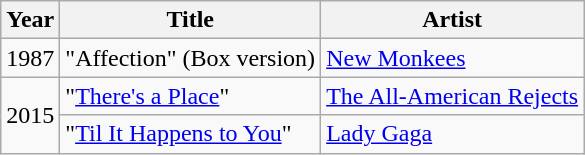<table class="wikitable">
<tr>
<th>Year</th>
<th>Title</th>
<th>Artist</th>
</tr>
<tr>
<td>1987</td>
<td>"Affection" (Box version)</td>
<td><a href='#'>New Monkees</a></td>
</tr>
<tr>
<td rowspan="2">2015</td>
<td>"<a href='#'>There's a Place</a>"</td>
<td><a href='#'>The All-American Rejects</a></td>
</tr>
<tr>
<td>"<a href='#'>Til It Happens to You</a>"</td>
<td><a href='#'>Lady Gaga</a></td>
</tr>
</table>
